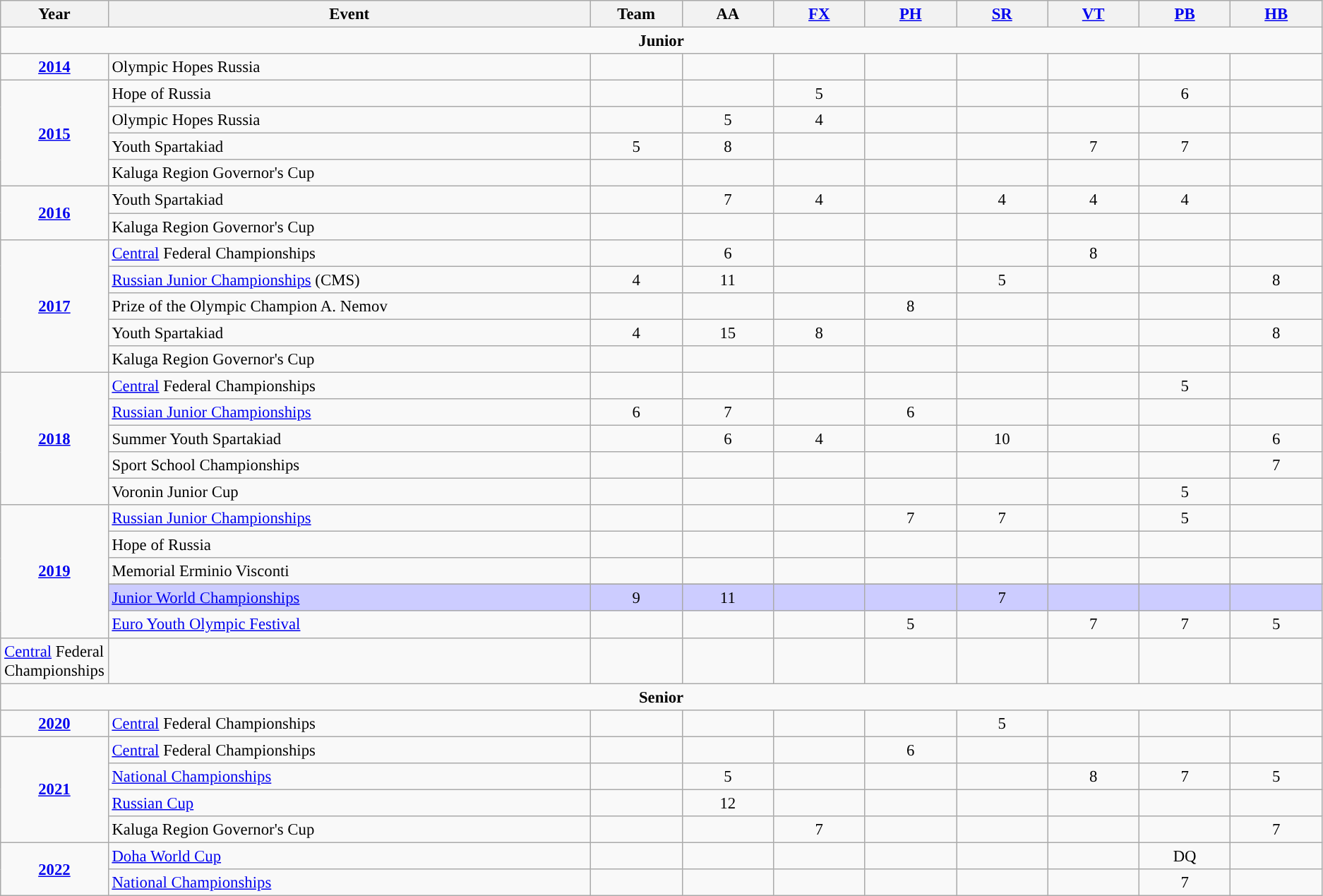<table class="wikitable sortable" style="text-align:center; font-size:95%;">
<tr>
<th width=7% class=unsortable>Year</th>
<th width=37% class=unsortable>Event</th>
<th width=7% class=unsortable>Team</th>
<th width=7% class=unsortable>AA</th>
<th width=7% class=unsortable><a href='#'>FX</a></th>
<th width=7% class=unsortable><a href='#'>PH</a></th>
<th width=7% class=unsortable><a href='#'>SR</a></th>
<th width=7% class=unsortable><a href='#'>VT</a></th>
<th width=7% class=unsortable><a href='#'>PB</a></th>
<th width=7% class=unsortable><a href='#'>HB</a></th>
</tr>
<tr>
<td colspan="10"><strong>Junior</strong></td>
</tr>
<tr>
<td rowspan="1“"><strong><a href='#'>2014</a></strong></td>
<td align=left>Olympic Hopes Russia</td>
<td></td>
<td></td>
<td></td>
<td></td>
<td></td>
<td></td>
<td></td>
<td></td>
</tr>
<tr>
<td rowspan="4“"><strong><a href='#'>2015</a></strong></td>
<td align=left>Hope of Russia</td>
<td></td>
<td></td>
<td>5</td>
<td></td>
<td></td>
<td></td>
<td>6</td>
<td></td>
</tr>
<tr>
<td align=left>Olympic Hopes Russia</td>
<td></td>
<td>5</td>
<td>4</td>
<td></td>
<td></td>
<td></td>
<td></td>
<td></td>
</tr>
<tr>
<td align=left>Youth Spartakiad</td>
<td>5</td>
<td>8</td>
<td></td>
<td></td>
<td></td>
<td>7</td>
<td>7</td>
<td></td>
</tr>
<tr>
<td align=left>Kaluga Region Governor's Cup</td>
<td></td>
<td></td>
<td></td>
<td></td>
<td></td>
<td></td>
<td></td>
<td></td>
</tr>
<tr>
<td rowspan="2“"><strong><a href='#'>2016</a></strong></td>
<td align=left>Youth Spartakiad</td>
<td></td>
<td>7</td>
<td>4</td>
<td></td>
<td>4</td>
<td>4</td>
<td>4</td>
<td></td>
</tr>
<tr>
<td align=left>Kaluga Region Governor's Cup</td>
<td></td>
<td></td>
<td></td>
<td></td>
<td></td>
<td></td>
<td></td>
<td></td>
</tr>
<tr>
<td rowspan="5“"><strong><a href='#'>2017</a></strong></td>
<td align=left><a href='#'>Central</a> Federal Championships</td>
<td></td>
<td>6</td>
<td></td>
<td></td>
<td></td>
<td>8</td>
<td></td>
<td></td>
</tr>
<tr>
<td align=left><a href='#'>Russian Junior Championships</a> (CMS)</td>
<td>4</td>
<td>11</td>
<td></td>
<td></td>
<td>5</td>
<td></td>
<td></td>
<td>8</td>
</tr>
<tr>
<td align=left>Prize of the Olympic Champion A. Nemov</td>
<td></td>
<td></td>
<td></td>
<td>8</td>
<td></td>
<td></td>
<td></td>
<td></td>
</tr>
<tr>
<td align=left>Youth Spartakiad</td>
<td>4</td>
<td>15</td>
<td>8</td>
<td></td>
<td></td>
<td></td>
<td></td>
<td>8</td>
</tr>
<tr>
<td align=left>Kaluga Region Governor's Cup</td>
<td></td>
<td></td>
<td></td>
<td></td>
<td></td>
<td></td>
<td></td>
<td></td>
</tr>
<tr>
<td rowspan="5"><strong><a href='#'>2018</a></strong></td>
<td align=left><a href='#'>Central</a> Federal Championships</td>
<td></td>
<td></td>
<td></td>
<td></td>
<td></td>
<td></td>
<td>5</td>
<td></td>
</tr>
<tr>
<td align=left><a href='#'>Russian Junior Championships</a></td>
<td>6</td>
<td>7</td>
<td></td>
<td>6</td>
<td></td>
<td></td>
<td></td>
<td></td>
</tr>
<tr>
<td align=left>Summer Youth Spartakiad</td>
<td></td>
<td>6</td>
<td>4</td>
<td></td>
<td>10</td>
<td></td>
<td></td>
<td>6</td>
</tr>
<tr>
<td align=left>Sport School Championships</td>
<td></td>
<td></td>
<td></td>
<td></td>
<td></td>
<td></td>
<td></td>
<td>7</td>
</tr>
<tr>
<td align=left>Voronin Junior Cup</td>
<td></td>
<td></td>
<td></td>
<td></td>
<td></td>
<td></td>
<td>5</td>
<td></td>
</tr>
<tr>
<td rowspan="6"><strong><a href='#'>2019</a></strong></td>
<td align=left><a href='#'>Russian Junior Championships</a></td>
<td></td>
<td></td>
<td></td>
<td>7</td>
<td>7</td>
<td></td>
<td>5</td>
<td></td>
</tr>
<tr>
<td align=left>Hope of Russia</td>
<td></td>
<td></td>
<td></td>
<td></td>
<td></td>
<td></td>
<td></td>
<td></td>
</tr>
<tr>
<td align=left>Memorial Erminio Visconti</td>
<td></td>
<td></td>
<td></td>
<td></td>
<td></td>
<td></td>
<td></td>
<td></td>
</tr>
<tr>
</tr>
<tr bgcolor=#CCCCFF>
<td align=left><a href='#'>Junior World Championships</a></td>
<td>9</td>
<td>11</td>
<td></td>
<td></td>
<td>7</td>
<td></td>
<td></td>
<td></td>
</tr>
<tr>
<td align=left><a href='#'>Euro Youth Olympic Festival</a></td>
<td></td>
<td></td>
<td></td>
<td>5</td>
<td></td>
<td>7</td>
<td>7</td>
<td>5</td>
</tr>
<tr>
<td align=left><a href='#'>Central</a> Federal Championships</td>
<td></td>
<td></td>
<td></td>
<td></td>
<td></td>
<td></td>
<td></td>
<td></td>
</tr>
<tr>
<td colspan= "10"><strong>Senior</strong></td>
</tr>
<tr>
<td rowspan="1"><strong><a href='#'>2020</a></strong></td>
<td align=left><a href='#'>Central</a> Federal Championships</td>
<td></td>
<td></td>
<td></td>
<td></td>
<td>5</td>
<td></td>
<td></td>
<td></td>
</tr>
<tr>
<td rowspan="4"><strong><a href='#'>2021</a></strong></td>
<td align=left><a href='#'>Central</a> Federal Championships</td>
<td></td>
<td></td>
<td></td>
<td>6</td>
<td></td>
<td></td>
<td></td>
<td></td>
</tr>
<tr>
<td align=left><a href='#'>National Championships</a></td>
<td></td>
<td>5</td>
<td></td>
<td></td>
<td></td>
<td>8</td>
<td>7</td>
<td>5</td>
</tr>
<tr>
<td align=left><a href='#'>Russian Cup</a></td>
<td></td>
<td>12</td>
<td></td>
<td></td>
<td></td>
<td></td>
<td></td>
<td></td>
</tr>
<tr>
<td align=left>Kaluga Region Governor's Cup</td>
<td></td>
<td></td>
<td>7</td>
<td></td>
<td></td>
<td></td>
<td></td>
<td>7</td>
</tr>
<tr>
<td rowspan="2"><strong><a href='#'>2022</a></strong></td>
<td align=left><a href='#'>Doha World Cup</a></td>
<td></td>
<td></td>
<td></td>
<td></td>
<td></td>
<td></td>
<td>DQ</td>
<td></td>
</tr>
<tr>
<td align=left><a href='#'>National Championships</a></td>
<td></td>
<td></td>
<td></td>
<td></td>
<td></td>
<td></td>
<td>7</td>
<td></td>
</tr>
</table>
